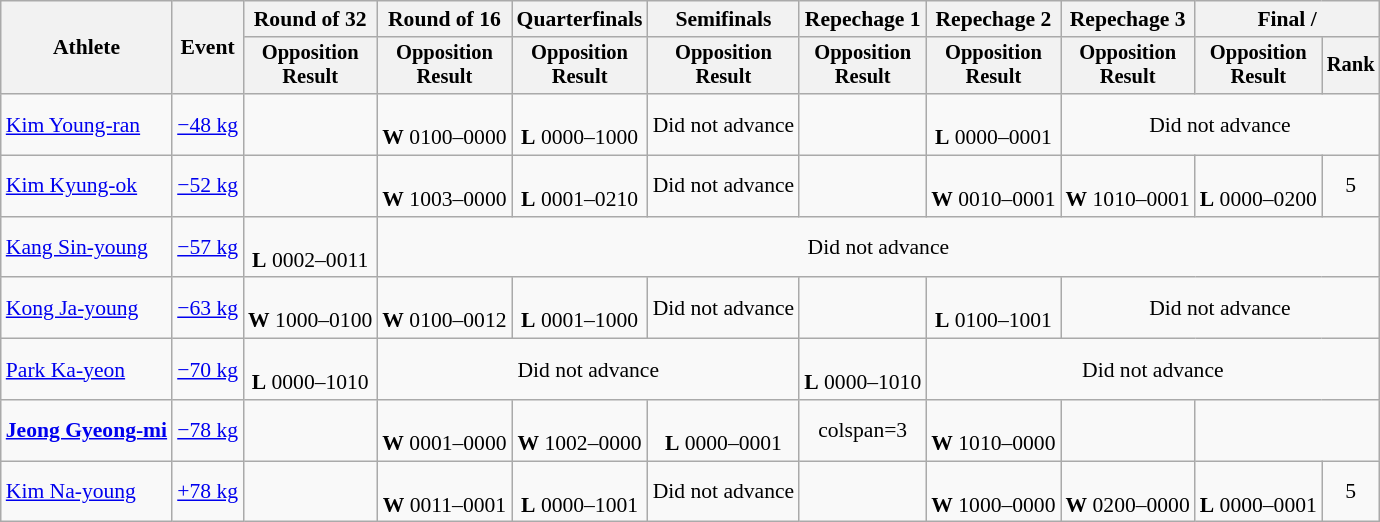<table class="wikitable" style="font-size:90%">
<tr>
<th rowspan="2">Athlete</th>
<th rowspan="2">Event</th>
<th>Round of 32</th>
<th>Round of 16</th>
<th>Quarterfinals</th>
<th>Semifinals</th>
<th>Repechage 1</th>
<th>Repechage 2</th>
<th>Repechage 3</th>
<th colspan=2>Final / </th>
</tr>
<tr style="font-size:95%">
<th>Opposition<br>Result</th>
<th>Opposition<br>Result</th>
<th>Opposition<br>Result</th>
<th>Opposition<br>Result</th>
<th>Opposition<br>Result</th>
<th>Opposition<br>Result</th>
<th>Opposition<br>Result</th>
<th>Opposition<br>Result</th>
<th>Rank</th>
</tr>
<tr align=center>
<td align=left><a href='#'>Kim Young-ran</a></td>
<td align=left><a href='#'>−48 kg</a></td>
<td></td>
<td><br><strong>W</strong> 0100–0000</td>
<td><br><strong>L</strong> 0000–1000</td>
<td>Did not advance</td>
<td></td>
<td><br><strong>L</strong> 0000–0001</td>
<td colspan=3>Did not advance</td>
</tr>
<tr align=center>
<td align=left><a href='#'>Kim Kyung-ok</a></td>
<td align=left><a href='#'>−52 kg</a></td>
<td></td>
<td><br><strong>W</strong> 1003–0000</td>
<td><br><strong>L</strong> 0001–0210</td>
<td>Did not advance</td>
<td></td>
<td><br><strong>W</strong> 0010–0001</td>
<td><br><strong>W</strong> 1010–0001</td>
<td><br><strong>L</strong> 0000–0200</td>
<td>5</td>
</tr>
<tr align=center>
<td align=left><a href='#'>Kang Sin-young</a></td>
<td align=left><a href='#'>−57 kg</a></td>
<td><br><strong>L</strong> 0002–0011</td>
<td colspan=8>Did not advance</td>
</tr>
<tr align=center>
<td align=left><a href='#'>Kong Ja-young</a></td>
<td align=left><a href='#'>−63 kg</a></td>
<td><br><strong>W</strong> 1000–0100</td>
<td><br><strong>W</strong> 0100–0012</td>
<td><br><strong>L</strong> 0001–1000</td>
<td>Did not advance</td>
<td></td>
<td><br><strong>L</strong> 0100–1001</td>
<td colspan=3>Did not advance</td>
</tr>
<tr align=center>
<td align=left><a href='#'>Park Ka-yeon</a></td>
<td align=left><a href='#'>−70 kg</a></td>
<td><br><strong>L</strong> 0000–1010</td>
<td colspan=3>Did not advance</td>
<td><br><strong>L</strong> 0000–1010</td>
<td colspan=4>Did not advance</td>
</tr>
<tr align=center>
<td align=left><strong><a href='#'>Jeong Gyeong-mi</a></strong></td>
<td align=left><a href='#'>−78 kg</a></td>
<td></td>
<td><br><strong>W</strong> 0001–0000</td>
<td><br><strong>W</strong> 1002–0000</td>
<td><br><strong>L</strong> 0000–0001</td>
<td>colspan=3 </td>
<td><br><strong>W</strong> 1010–0000</td>
<td></td>
</tr>
<tr align=center>
<td align=left><a href='#'>Kim Na-young</a></td>
<td align=left><a href='#'>+78 kg</a></td>
<td></td>
<td><br><strong>W</strong> 0011–0001</td>
<td><br><strong>L</strong> 0000–1001</td>
<td>Did not advance</td>
<td></td>
<td><br><strong>W</strong> 1000–0000</td>
<td><br><strong>W</strong> 0200–0000</td>
<td><br><strong>L</strong> 0000–0001</td>
<td>5</td>
</tr>
</table>
